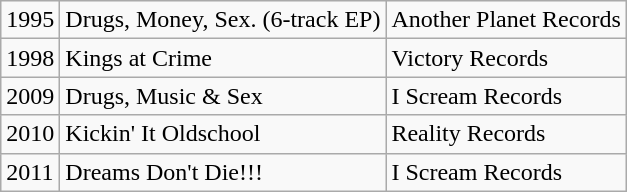<table class="wikitable">
<tr>
<td>1995</td>
<td>Drugs, Money, Sex. (6-track EP)</td>
<td>Another Planet Records</td>
</tr>
<tr>
<td>1998</td>
<td>Kings at Crime</td>
<td>Victory Records</td>
</tr>
<tr>
<td>2009</td>
<td>Drugs, Music & Sex</td>
<td>I Scream Records</td>
</tr>
<tr>
<td>2010</td>
<td>Kickin' It Oldschool</td>
<td>Reality Records</td>
</tr>
<tr>
<td>2011</td>
<td>Dreams Don't Die!!!</td>
<td>I Scream Records</td>
</tr>
</table>
